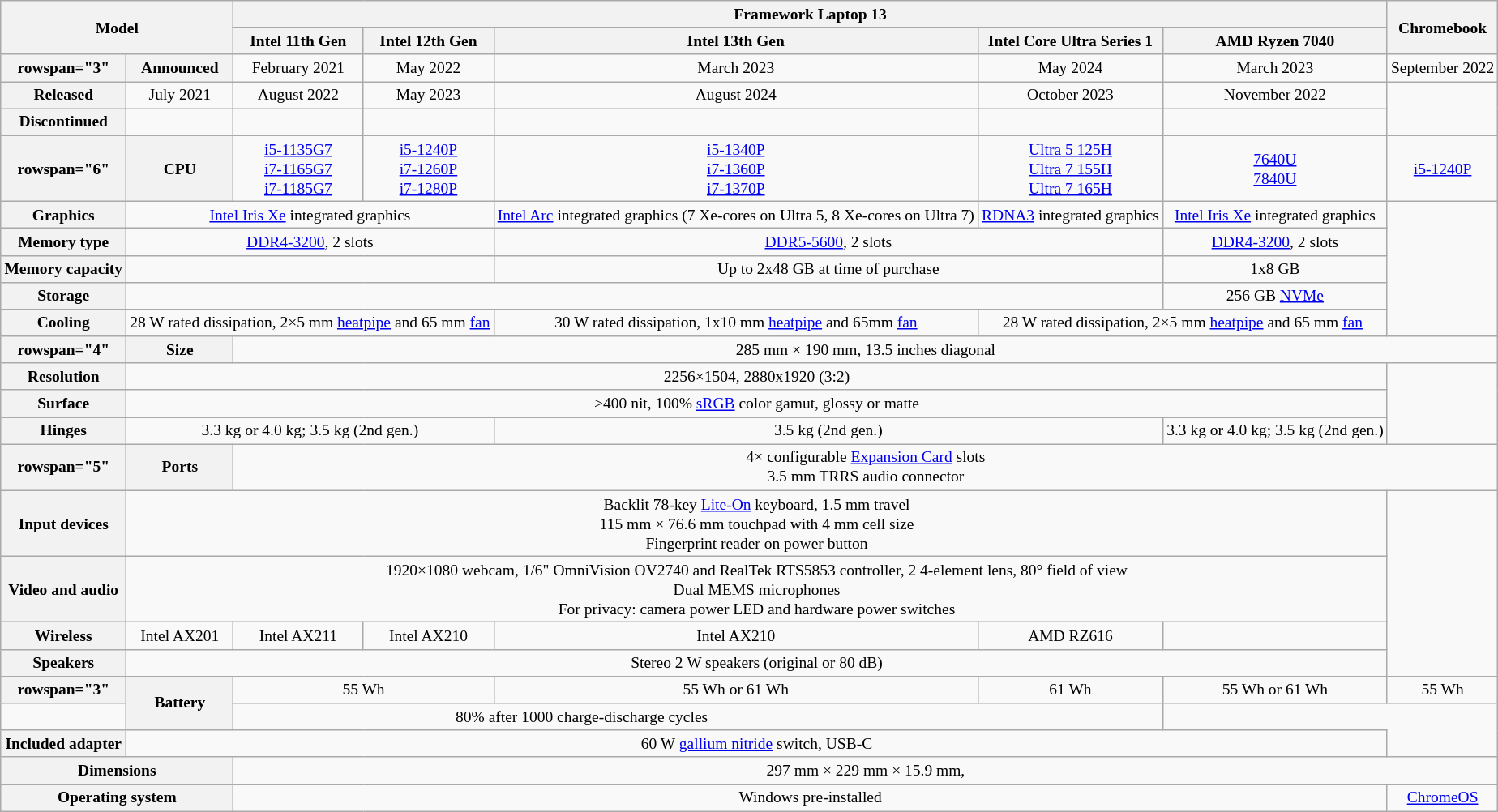<table class="wikitable mw-collapsible" style="font-size:small; text-align:center">
<tr>
<th scope="col" colspan="2" rowspan="2">Model</th>
<th colspan="5" scope="colgroup">Framework Laptop 13</th>
<th scope="col" rowspan="2">Chromebook</th>
</tr>
<tr>
<th scope="col">Intel 11th Gen</th>
<th scope="col">Intel 12th Gen</th>
<th scope="col">Intel 13th Gen</th>
<th>Intel Core Ultra Series 1</th>
<th scope="col">AMD Ryzen 7040</th>
</tr>
<tr>
<th>rowspan="3" </th>
<th>Announced</th>
<td>February 2021</td>
<td>May 2022</td>
<td>March 2023</td>
<td>May 2024</td>
<td>March 2023</td>
<td>September 2022</td>
</tr>
<tr>
<th>Released</th>
<td>July 2021</td>
<td>August 2022</td>
<td>May 2023</td>
<td>August 2024</td>
<td>October 2023</td>
<td>November 2022</td>
</tr>
<tr>
<th>Discontinued</th>
<td></td>
<td></td>
<td></td>
<td></td>
<td></td>
<td></td>
</tr>
<tr>
<th>rowspan="6" </th>
<th>CPU</th>
<td><a href='#'>i5-1135G7</a><br><a href='#'>i7-1165G7</a><br><a href='#'>i7-1185G7</a></td>
<td><a href='#'>i5-1240P</a><br><a href='#'>i7-1260P</a><br><a href='#'>i7-1280P</a></td>
<td><a href='#'>i5-1340P</a><br><a href='#'>i7-1360P</a><br><a href='#'>i7-1370P</a></td>
<td><a href='#'>Ultra 5 125H</a><br><a href='#'>Ultra 7 155H</a><br><a href='#'>Ultra 7 165H</a></td>
<td><a href='#'>7640U</a><br><a href='#'>7840U</a></td>
<td><a href='#'>i5-1240P</a></td>
</tr>
<tr>
<th>Graphics</th>
<td colspan="3"><a href='#'>Intel Iris Xe</a> integrated graphics</td>
<td><a href='#'>Intel Arc</a> integrated graphics (7 Xe-cores on Ultra 5, 8 Xe-cores on Ultra 7)</td>
<td><a href='#'>RDNA3</a> integrated graphics</td>
<td><a href='#'>Intel Iris Xe</a> integrated graphics</td>
</tr>
<tr>
<th>Memory type</th>
<td colspan="3"><a href='#'>DDR4-3200</a>, 2 slots</td>
<td colspan="2"><a href='#'>DDR5-5600</a>, 2 slots</td>
<td><a href='#'>DDR4-3200</a>, 2 slots</td>
</tr>
<tr>
<th>Memory capacity</th>
<td colspan="3"></td>
<td colspan="2">Up to 2x48 GB at time of purchase</td>
<td>1x8 GB</td>
</tr>
<tr>
<th>Storage</th>
<td colspan="5"></td>
<td>256 GB <a href='#'>NVMe</a></td>
</tr>
<tr>
<th>Cooling</th>
<td colspan="3">28 W rated dissipation, 2×5 mm <a href='#'>heatpipe</a> and 65 mm <a href='#'>fan</a></td>
<td>30 W rated dissipation, 1x10 mm <a href='#'>heatpipe</a> and 65mm <a href='#'>fan</a></td>
<td colspan="2">28 W rated dissipation, 2×5 mm <a href='#'>heatpipe</a> and 65 mm <a href='#'>fan</a></td>
</tr>
<tr>
<th>rowspan="4" </th>
<th>Size</th>
<td colspan="6">285 mm × 190 mm, 13.5 inches diagonal</td>
</tr>
<tr>
<th>Resolution</th>
<td colspan="6">2256×1504, 2880x1920 (3:2)</td>
</tr>
<tr>
<th>Surface</th>
<td colspan="6">>400 nit, 100% <a href='#'>sRGB</a> color gamut, glossy or matte</td>
</tr>
<tr>
<th>Hinges</th>
<td colspan="3">3.3 kg or 4.0 kg; 3.5 kg (2nd gen.)</td>
<td colspan="2">3.5 kg (2nd gen.)</td>
<td>3.3 kg or 4.0 kg; 3.5 kg (2nd gen.)</td>
</tr>
<tr>
<th>rowspan="5" </th>
<th>Ports</th>
<td colspan="6">4× configurable <a href='#'>Expansion Card</a> slots<br>3.5 mm TRRS audio connector</td>
</tr>
<tr>
<th>Input devices</th>
<td colspan="6">Backlit 78-key <a href='#'>Lite-On</a> keyboard, 1.5 mm travel<br>115 mm × 76.6 mm touchpad with 4 mm cell size<br>Fingerprint reader on power button</td>
</tr>
<tr>
<th>Video and audio</th>
<td colspan="6">1920×1080 webcam, 1/6" OmniVision OV2740 and RealTek RTS5853 controller, 2 4-element lens, 80° field of view<br>Dual MEMS microphones<br>For privacy: camera power LED and hardware power switches</td>
</tr>
<tr>
<th>Wireless</th>
<td>Intel AX201<br></td>
<td>Intel AX211</td>
<td>Intel AX210</td>
<td>Intel AX210</td>
<td>AMD RZ616</td>
<td></td>
</tr>
<tr>
<th>Speakers</th>
<td colspan="6">Stereo 2 W speakers (original or 80 dB)</td>
</tr>
<tr>
<th>rowspan="3" </th>
<th rowspan="2">Battery</th>
<td colspan="2">55 Wh</td>
<td>55 Wh or 61 Wh</td>
<td>61 Wh</td>
<td>55 Wh or 61 Wh</td>
<td>55 Wh</td>
</tr>
<tr>
<td colspan="6">80% after 1000 charge-discharge cycles</td>
</tr>
<tr>
<th>Included adapter</th>
<td colspan="6">60 W <a href='#'>gallium nitride</a> switch, USB-C</td>
</tr>
<tr>
<th colspan="2">Dimensions</th>
<td colspan="6">297 mm × 229 mm × 15.9 mm, </td>
</tr>
<tr>
<th colspan="2">Operating system</th>
<td colspan="5">Windows pre-installed<br></td>
<td><a href='#'>ChromeOS</a></td>
</tr>
</table>
